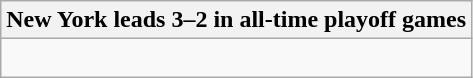<table class="wikitable collapsible collapsed">
<tr>
<th>New York leads 3–2 in all-time playoff games</th>
</tr>
<tr>
<td><br>



</td>
</tr>
</table>
